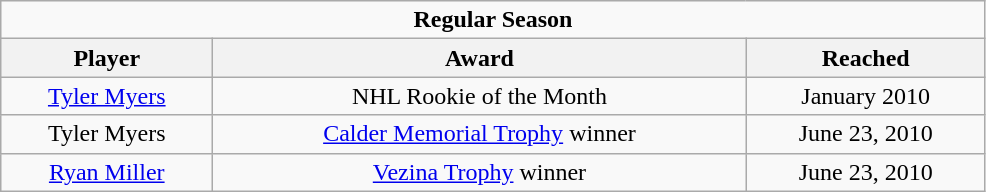<table class="wikitable" width="52%" style="text-align:center">
<tr>
<td colspan="10" align="center"><strong>Regular Season</strong></td>
</tr>
<tr>
<th>Player</th>
<th>Award</th>
<th>Reached</th>
</tr>
<tr>
<td><a href='#'>Tyler Myers</a></td>
<td>NHL Rookie of the Month</td>
<td>January 2010</td>
</tr>
<tr>
<td>Tyler Myers</td>
<td><a href='#'>Calder Memorial Trophy</a> winner</td>
<td>June 23, 2010</td>
</tr>
<tr>
<td><a href='#'>Ryan Miller</a></td>
<td><a href='#'>Vezina Trophy</a> winner</td>
<td>June 23, 2010</td>
</tr>
</table>
